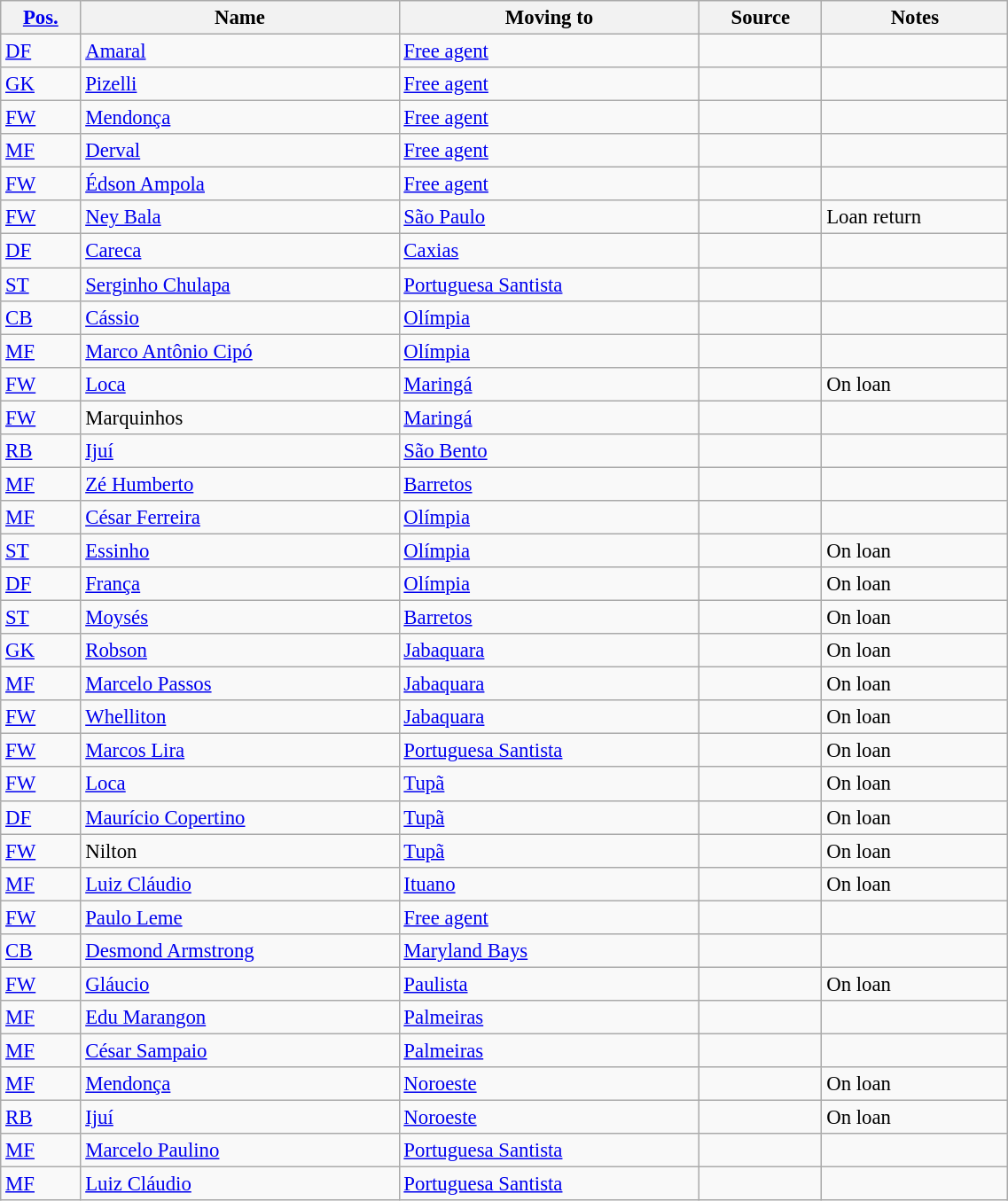<table class="wikitable sortable" style="width:60%; text-align:center; font-size:95%; text-align:left;">
<tr>
<th><a href='#'>Pos.</a></th>
<th>Name</th>
<th>Moving to</th>
<th>Source</th>
<th>Notes</th>
</tr>
<tr>
<td><a href='#'>DF</a></td>
<td style="text-align:left;"> <a href='#'>Amaral</a></td>
<td style="text-align:left;"><a href='#'>Free agent</a></td>
<td></td>
<td></td>
</tr>
<tr>
<td><a href='#'>GK</a></td>
<td style="text-align:left;"> <a href='#'>Pizelli</a></td>
<td style="text-align:left;"><a href='#'>Free agent</a></td>
<td></td>
<td></td>
</tr>
<tr>
<td><a href='#'>FW</a></td>
<td style="text-align:left;"> <a href='#'>Mendonça</a></td>
<td style="text-align:left;"><a href='#'>Free agent</a></td>
<td></td>
<td></td>
</tr>
<tr>
<td><a href='#'>MF</a></td>
<td style="text-align:left;"> <a href='#'>Derval</a></td>
<td style="text-align:left;"><a href='#'>Free agent</a></td>
<td></td>
<td></td>
</tr>
<tr>
<td><a href='#'>FW</a></td>
<td style="text-align:left;"> <a href='#'>Édson Ampola</a></td>
<td style="text-align:left;"><a href='#'>Free agent</a></td>
<td></td>
<td></td>
</tr>
<tr>
<td><a href='#'>FW</a></td>
<td style="text-align:left;"> <a href='#'>Ney Bala</a></td>
<td style="text-align:left;"><a href='#'>São Paulo</a></td>
<td></td>
<td>Loan return</td>
</tr>
<tr>
<td><a href='#'>DF</a></td>
<td style="text-align:left;"> <a href='#'>Careca</a></td>
<td style="text-align:left;"><a href='#'>Caxias</a></td>
<td></td>
<td></td>
</tr>
<tr>
<td><a href='#'>ST</a></td>
<td style="text-align:left;"> <a href='#'>Serginho Chulapa</a></td>
<td style="text-align:left;"><a href='#'>Portuguesa Santista</a></td>
<td></td>
<td></td>
</tr>
<tr>
<td><a href='#'>CB</a></td>
<td style="text-align:left;"> <a href='#'>Cássio</a></td>
<td style="text-align:left;"><a href='#'>Olímpia</a></td>
<td></td>
<td></td>
</tr>
<tr>
<td><a href='#'>MF</a></td>
<td style="text-align:left;"> <a href='#'>Marco Antônio Cipó</a></td>
<td style="text-align:left;"><a href='#'>Olímpia</a></td>
<td></td>
<td></td>
</tr>
<tr>
<td><a href='#'>FW</a></td>
<td style="text-align:left;"> <a href='#'>Loca</a></td>
<td style="text-align:left;"><a href='#'>Maringá</a></td>
<td></td>
<td>On loan</td>
</tr>
<tr>
<td><a href='#'>FW</a></td>
<td style="text-align:left;"> Marquinhos</td>
<td style="text-align:left;"><a href='#'>Maringá</a></td>
<td></td>
<td></td>
</tr>
<tr>
<td><a href='#'>RB</a></td>
<td style="text-align:left;"> <a href='#'>Ijuí</a></td>
<td style="text-align:left;"><a href='#'>São Bento</a></td>
<td></td>
<td></td>
</tr>
<tr>
<td><a href='#'>MF</a></td>
<td style="text-align:left;"> <a href='#'>Zé Humberto</a></td>
<td style="text-align:left;"><a href='#'>Barretos</a></td>
<td></td>
<td></td>
</tr>
<tr>
<td><a href='#'>MF</a></td>
<td style="text-align:left;"> <a href='#'>César Ferreira</a></td>
<td style="text-align:left;"><a href='#'>Olímpia</a></td>
<td></td>
<td></td>
</tr>
<tr>
<td><a href='#'>ST</a></td>
<td style="text-align:left;"> <a href='#'>Essinho</a></td>
<td style="text-align:left;"><a href='#'>Olímpia</a></td>
<td></td>
<td>On loan</td>
</tr>
<tr>
<td><a href='#'>DF</a></td>
<td style="text-align:left;"> <a href='#'>França</a></td>
<td style="text-align:left;"><a href='#'>Olímpia</a></td>
<td></td>
<td>On loan</td>
</tr>
<tr>
<td><a href='#'>ST</a></td>
<td style="text-align:left;"> <a href='#'>Moysés</a></td>
<td style="text-align:left;"><a href='#'>Barretos</a></td>
<td></td>
<td>On loan</td>
</tr>
<tr>
<td><a href='#'>GK</a></td>
<td style="text-align:left;"> <a href='#'>Robson</a></td>
<td style="text-align:left;"><a href='#'>Jabaquara</a></td>
<td></td>
<td>On loan</td>
</tr>
<tr>
<td><a href='#'>MF</a></td>
<td style="text-align:left;"> <a href='#'>Marcelo Passos</a></td>
<td style="text-align:left;"><a href='#'>Jabaquara</a></td>
<td></td>
<td>On loan</td>
</tr>
<tr>
<td><a href='#'>FW</a></td>
<td style="text-align:left;"> <a href='#'>Whelliton</a></td>
<td style="text-align:left;"><a href='#'>Jabaquara</a></td>
<td></td>
<td>On loan</td>
</tr>
<tr>
<td><a href='#'>FW</a></td>
<td style="text-align:left;"> <a href='#'>Marcos Lira</a></td>
<td style="text-align:left;"><a href='#'>Portuguesa Santista</a></td>
<td></td>
<td>On loan</td>
</tr>
<tr>
<td><a href='#'>FW</a></td>
<td style="text-align:left;"> <a href='#'>Loca</a></td>
<td style="text-align:left;"><a href='#'>Tupã</a></td>
<td></td>
<td>On loan</td>
</tr>
<tr>
<td><a href='#'>DF</a></td>
<td style="text-align:left;"> <a href='#'>Maurício Copertino</a></td>
<td style="text-align:left;"><a href='#'>Tupã</a></td>
<td></td>
<td>On loan</td>
</tr>
<tr>
<td><a href='#'>FW</a></td>
<td style="text-align:left;"> Nilton</td>
<td style="text-align:left;"><a href='#'>Tupã</a></td>
<td></td>
<td>On loan</td>
</tr>
<tr>
<td><a href='#'>MF</a></td>
<td style="text-align:left;"> <a href='#'>Luiz Cláudio</a></td>
<td style="text-align:left;"><a href='#'>Ituano</a></td>
<td></td>
<td>On loan</td>
</tr>
<tr>
<td><a href='#'>FW</a></td>
<td style="text-align:left;"> <a href='#'>Paulo Leme</a></td>
<td style="text-align:left;"><a href='#'>Free agent</a></td>
<td></td>
<td></td>
</tr>
<tr>
<td><a href='#'>CB</a></td>
<td style="text-align:left;"> <a href='#'>Desmond Armstrong</a></td>
<td style="text-align:left;"><a href='#'>Maryland Bays</a> </td>
<td></td>
<td></td>
</tr>
<tr>
<td><a href='#'>FW</a></td>
<td style="text-align:left;"> <a href='#'>Gláucio</a></td>
<td style="text-align:left;"><a href='#'>Paulista</a></td>
<td></td>
<td>On loan</td>
</tr>
<tr>
<td><a href='#'>MF</a></td>
<td style="text-align:left;"> <a href='#'>Edu Marangon</a></td>
<td style="text-align:left;"><a href='#'>Palmeiras</a></td>
<td></td>
<td></td>
</tr>
<tr>
<td><a href='#'>MF</a></td>
<td style="text-align:left;"> <a href='#'>César Sampaio</a></td>
<td style="text-align:left;"><a href='#'>Palmeiras</a></td>
<td></td>
<td></td>
</tr>
<tr>
<td><a href='#'>MF</a></td>
<td style="text-align:left;"> <a href='#'>Mendonça</a></td>
<td style="text-align:left;"><a href='#'>Noroeste</a></td>
<td></td>
<td>On loan</td>
</tr>
<tr>
<td><a href='#'>RB</a></td>
<td style="text-align:left;"> <a href='#'>Ijuí</a></td>
<td style="text-align:left;"><a href='#'>Noroeste</a></td>
<td></td>
<td>On loan</td>
</tr>
<tr>
<td><a href='#'>MF</a></td>
<td style="text-align:left;"> <a href='#'>Marcelo Paulino</a></td>
<td style="text-align:left;"><a href='#'>Portuguesa Santista</a></td>
<td></td>
<td></td>
</tr>
<tr>
<td><a href='#'>MF</a></td>
<td style="text-align:left;"> <a href='#'>Luiz Cláudio</a></td>
<td style="text-align:left;"><a href='#'>Portuguesa Santista</a></td>
<td></td>
<td></td>
</tr>
</table>
